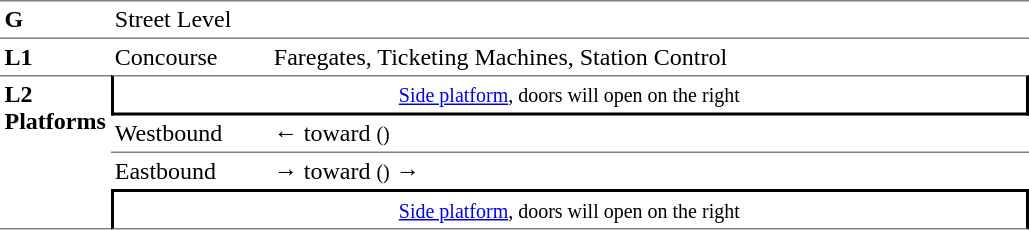<table table border=0 cellspacing=0 cellpadding=3>
<tr>
<td style="border-top:solid 1px gray;border-bottom:solid 1px gray;" width=50 valign=top><strong>G</strong></td>
<td style="border-top:solid 1px gray;border-bottom:solid 1px gray;" width=100 valign=top>Street Level</td>
<td style="border-top:solid 1px gray;border-bottom:solid 1px gray;" width=400 valign=top></td>
</tr>
<tr>
<td style="border-bottom:solid 0 gray;" width=50 valign=top><strong>L1</strong></td>
<td style="border-bottom:solid 0 gray;" width=100 valign=top>Concourse</td>
<td style="border-bottom:solid 0 gray;" width=500 valign=top>Faregates, Ticketing Machines, Station Control</td>
</tr>
<tr>
<td style="border-top:solid 1px gray;border-bottom:solid 1px gray;" rowspan=4 valign=top><strong>L2<br>Platforms</strong></td>
<td style="border-top:solid 1px gray;border-right:solid 2px black;border-left:solid 2px black;border-bottom:solid 2px black;text-align:center;" colspan=2><small><a href='#'>Side platform</a>, doors will open on the right</small></td>
</tr>
<tr>
<td style="border-bottom:solid 1px gray;">Westbound</td>
<td style="border-bottom:solid 1px gray;">←  toward  <small>()</small></td>
</tr>
<tr>
<td>Eastbound</td>
<td><span>→</span>  toward  <small>()</small> →</td>
</tr>
<tr>
<td style="border-top:solid 2px black;border-right:solid 2px black;border-left:solid 2px black;border-bottom:solid 1px gray;text-align:center;" colspan=2><small><a href='#'>Side platform</a>, doors will open on the right</small></td>
</tr>
</table>
